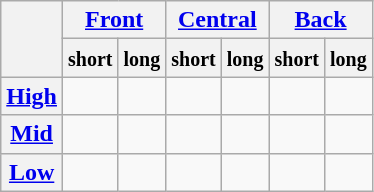<table class="wikitable" style="text-align:center">
<tr>
<th rowspan="2"></th>
<th colspan="2"><a href='#'>Front</a></th>
<th colspan="2"><a href='#'>Central</a></th>
<th colspan="2"><a href='#'>Back</a></th>
</tr>
<tr>
<th><small>short</small></th>
<th><small>long</small></th>
<th><small>short</small></th>
<th><small>long</small></th>
<th><small>short</small></th>
<th><small>long</small></th>
</tr>
<tr align="center">
<th><a href='#'>High</a></th>
<td></td>
<td></td>
<td></td>
<td></td>
<td></td>
<td></td>
</tr>
<tr align="center">
<th><a href='#'>Mid</a></th>
<td></td>
<td></td>
<td></td>
<td></td>
<td></td>
<td></td>
</tr>
<tr align="center">
<th><a href='#'>Low</a></th>
<td></td>
<td></td>
<td></td>
<td></td>
<td></td>
<td></td>
</tr>
</table>
